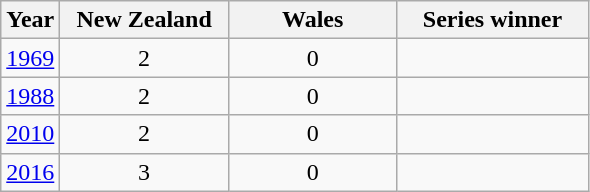<table class="wikitable">
<tr>
<th>Year</th>
<th width="105">New Zealand</th>
<th width="105">Wales</th>
<th width="120">Series winner</th>
</tr>
<tr>
<td> <a href='#'>1969</a></td>
<td align=center>2</td>
<td align=center>0</td>
<td></td>
</tr>
<tr>
<td> <a href='#'>1988</a></td>
<td align=center>2</td>
<td align=center>0</td>
<td></td>
</tr>
<tr>
<td> <a href='#'>2010</a></td>
<td align=center>2</td>
<td align=center>0</td>
<td></td>
</tr>
<tr>
<td> <a href='#'>2016</a></td>
<td align=center>3</td>
<td align=center>0</td>
<td></td>
</tr>
</table>
